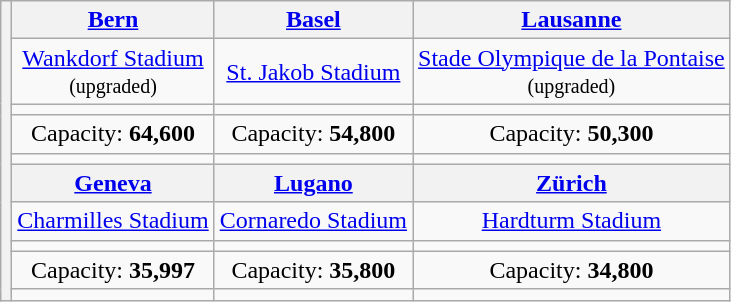<table class="wikitable" style="text-align:center">
<tr>
<th rowspan="10"><div><br></div></th>
<th><a href='#'>Bern</a></th>
<th><a href='#'>Basel</a></th>
<th><a href='#'>Lausanne</a></th>
</tr>
<tr>
<td><a href='#'>Wankdorf Stadium</a><br><small>(upgraded)</small></td>
<td><a href='#'>St. Jakob Stadium</a></td>
<td><a href='#'>Stade Olympique de la Pontaise</a><br><small>(upgraded)</small></td>
</tr>
<tr>
<td><small></small></td>
<td><small></small></td>
<td><small></small></td>
</tr>
<tr>
<td>Capacity: <strong>64,600</strong></td>
<td>Capacity: <strong>54,800</strong></td>
<td>Capacity: <strong>50,300</strong></td>
</tr>
<tr>
<td></td>
<td></td>
<td></td>
</tr>
<tr>
<th><a href='#'>Geneva</a></th>
<th><a href='#'>Lugano</a></th>
<th><a href='#'>Zürich</a></th>
</tr>
<tr>
<td><a href='#'>Charmilles Stadium</a></td>
<td><a href='#'>Cornaredo Stadium</a></td>
<td><a href='#'>Hardturm Stadium</a></td>
</tr>
<tr>
<td><small></small></td>
<td><small></small></td>
<td><small></small></td>
</tr>
<tr>
<td>Capacity: <strong>35,997</strong></td>
<td>Capacity: <strong>35,800</strong></td>
<td>Capacity: <strong>34,800</strong></td>
</tr>
<tr>
<td></td>
<td></td>
<td></td>
</tr>
</table>
